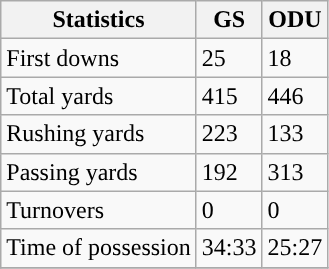<table class="wikitable" style="float: left;">
<tr>
<th>Statistics</th>
<th>GS</th>
<th>ODU</th>
</tr>
<tr>
<td>First downs</td>
<td>25</td>
<td>18</td>
</tr>
<tr>
<td>Total yards</td>
<td>415</td>
<td>446</td>
</tr>
<tr>
<td>Rushing yards</td>
<td>223</td>
<td>133</td>
</tr>
<tr>
<td>Passing yards</td>
<td>192</td>
<td>313</td>
</tr>
<tr>
<td>Turnovers</td>
<td>0</td>
<td>0</td>
</tr>
<tr>
<td>Time of possession</td>
<td>34:33</td>
<td>25:27</td>
</tr>
<tr>
</tr>
</table>
